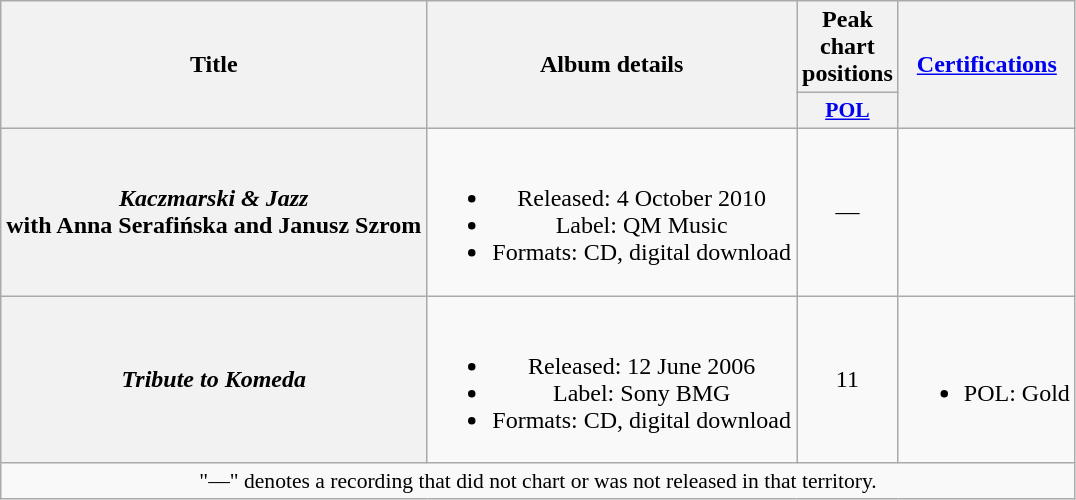<table class="wikitable plainrowheaders" style="text-align:center;">
<tr>
<th scope="col" rowspan="2">Title</th>
<th scope="col" rowspan="2">Album details</th>
<th scope="col" colspan="1">Peak chart positions</th>
<th scope="col" rowspan="2"><a href='#'>Certifications</a></th>
</tr>
<tr>
<th scope="col" style="width:3em;font-size:90%;"><a href='#'>POL</a><br></th>
</tr>
<tr>
<th scope="row"><em>Kaczmarski & Jazz</em><br>with Anna Serafińska and Janusz Szrom</th>
<td><br><ul><li>Released: 4 October 2010</li><li>Label: QM Music</li><li>Formats: CD, digital download</li></ul></td>
<td>—</td>
<td></td>
</tr>
<tr>
<th scope="row"><em>Tribute to Komeda</em></th>
<td><br><ul><li>Released: 12 June 2006</li><li>Label: Sony BMG</li><li>Formats: CD, digital download</li></ul></td>
<td>11</td>
<td><br><ul><li>POL: Gold</li></ul></td>
</tr>
<tr>
<td colspan="20" style="font-size:90%">"—" denotes a recording that did not chart or was not released in that territory.</td>
</tr>
</table>
